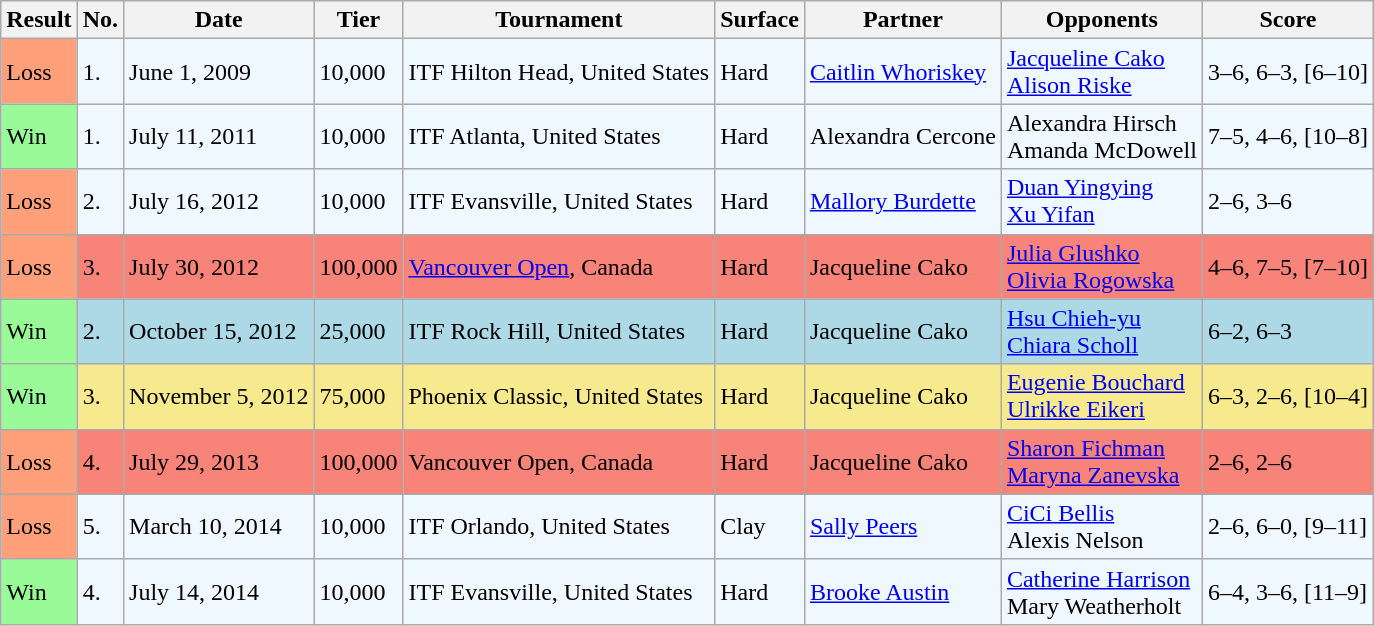<table class="sortable wikitable">
<tr>
<th>Result</th>
<th>No.</th>
<th>Date</th>
<th>Tier</th>
<th>Tournament</th>
<th>Surface</th>
<th>Partner</th>
<th>Opponents</th>
<th class="unsortable">Score</th>
</tr>
<tr style="background:#f0f8ff;">
<td style="background:#ffa07a;">Loss</td>
<td>1.</td>
<td>June 1, 2009</td>
<td>10,000</td>
<td>ITF Hilton Head, United States</td>
<td>Hard</td>
<td> <a href='#'>Caitlin Whoriskey</a></td>
<td> <a href='#'>Jacqueline Cako</a> <br>  <a href='#'>Alison Riske</a></td>
<td>3–6, 6–3, [6–10]</td>
</tr>
<tr style="background:#f0f8ff;">
<td style="background:#98fb98;">Win</td>
<td>1.</td>
<td>July 11, 2011</td>
<td>10,000</td>
<td>ITF Atlanta, United States</td>
<td>Hard</td>
<td> Alexandra Cercone</td>
<td> Alexandra Hirsch <br>  Amanda McDowell</td>
<td>7–5, 4–6, [10–8]</td>
</tr>
<tr style="background:#f0f8ff;">
<td style="background:#ffa07a;">Loss</td>
<td>2.</td>
<td>July 16, 2012</td>
<td>10,000</td>
<td>ITF Evansville, United States</td>
<td>Hard</td>
<td> <a href='#'>Mallory Burdette</a></td>
<td> <a href='#'>Duan Yingying</a> <br>  <a href='#'>Xu Yifan</a></td>
<td>2–6, 3–6</td>
</tr>
<tr style="background:#f88379;">
<td style="background:#ffa07a;">Loss</td>
<td>3.</td>
<td>July 30, 2012</td>
<td>100,000</td>
<td><a href='#'>Vancouver Open</a>, Canada</td>
<td>Hard</td>
<td> Jacqueline Cako</td>
<td> <a href='#'>Julia Glushko</a> <br>  <a href='#'>Olivia Rogowska</a></td>
<td>4–6, 7–5, [7–10]</td>
</tr>
<tr style="background:lightblue;">
<td style="background:#98fb98;">Win</td>
<td>2.</td>
<td>October 15, 2012</td>
<td>25,000</td>
<td>ITF Rock Hill, United States</td>
<td>Hard</td>
<td> Jacqueline Cako</td>
<td> <a href='#'>Hsu Chieh-yu</a> <br>  <a href='#'>Chiara Scholl</a></td>
<td>6–2, 6–3</td>
</tr>
<tr style="background:#f7e98e;">
<td style="background:#98fb98;">Win</td>
<td>3.</td>
<td>November 5, 2012</td>
<td>75,000</td>
<td>Phoenix Classic, United States</td>
<td>Hard</td>
<td> Jacqueline Cako</td>
<td> <a href='#'>Eugenie Bouchard</a> <br>  <a href='#'>Ulrikke Eikeri</a></td>
<td>6–3, 2–6, [10–4]</td>
</tr>
<tr style="background:#f88379;">
<td style="background:#ffa07a;">Loss</td>
<td>4.</td>
<td>July 29, 2013</td>
<td>100,000</td>
<td>Vancouver Open, Canada</td>
<td>Hard</td>
<td> Jacqueline Cako</td>
<td> <a href='#'>Sharon Fichman</a> <br>  <a href='#'>Maryna Zanevska</a></td>
<td>2–6, 2–6</td>
</tr>
<tr style="background:#f0f8ff;">
<td style="background:#ffa07a;">Loss</td>
<td>5.</td>
<td>March 10, 2014</td>
<td>10,000</td>
<td>ITF Orlando, United States</td>
<td>Clay</td>
<td> <a href='#'>Sally Peers</a></td>
<td> <a href='#'>CiCi Bellis</a> <br>  Alexis Nelson</td>
<td>2–6, 6–0, [9–11]</td>
</tr>
<tr style="background:#f0f8ff;">
<td style="background:#98fb98;">Win</td>
<td>4.</td>
<td>July 14, 2014</td>
<td>10,000</td>
<td>ITF Evansville, United States</td>
<td>Hard</td>
<td> <a href='#'>Brooke Austin</a></td>
<td> <a href='#'>Catherine Harrison</a> <br>  Mary Weatherholt</td>
<td>6–4, 3–6, [11–9]</td>
</tr>
</table>
